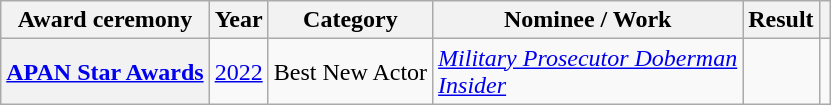<table class="wikitable plainrowheaders">
<tr>
<th scope="col">Award ceremony</th>
<th scope="col">Year</th>
<th scope="col">Category</th>
<th scope="col">Nominee / Work</th>
<th scope="col">Result</th>
<th scope="col" class="unsortable"></th>
</tr>
<tr>
<th scope="row"><a href='#'>APAN Star Awards</a></th>
<td style="text-align:center"><a href='#'>2022</a></td>
<td>Best New Actor</td>
<td><em><a href='#'>Military Prosecutor Doberman</a></em><br><em><a href='#'>Insider</a></em></td>
<td></td>
<td style="text-align:center"></td>
</tr>
</table>
